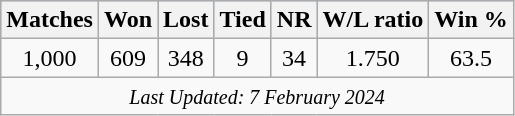<table class="wikitable plainrowheaders sortable"  style="text-align:center;">
<tr style="background:#9cf;">
<th scope="col">Matches</th>
<th scope="col">Won</th>
<th scope="col">Lost</th>
<th scope="col">Tied</th>
<th scope="col">NR</th>
<th scope="col">W/L ratio</th>
<th scope="col">Win %</th>
</tr>
<tr>
<td>1,000</td>
<td>609</td>
<td>348</td>
<td>9</td>
<td>34</td>
<td>1.750</td>
<td>63.5</td>
</tr>
<tr>
<td colspan="7"><small><em>Last Updated: 7 February 2024</em> </small></td>
</tr>
</table>
